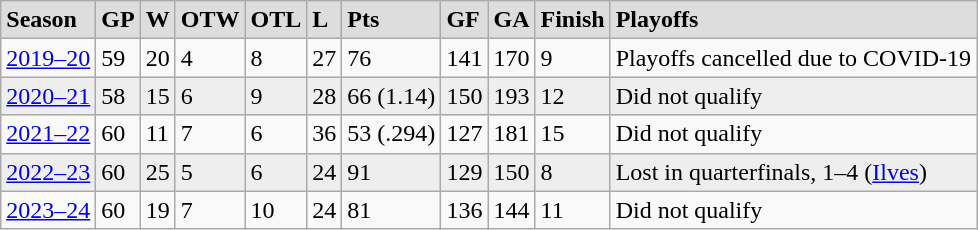<table class="wikitable">
<tr style="font-weight:bold; background-color:#ddd;">
<td>Season</td>
<td>GP</td>
<td>W</td>
<td>OTW</td>
<td>OTL</td>
<td>L</td>
<td>Pts</td>
<td>GF</td>
<td>GA</td>
<td>Finish</td>
<td>Playoffs</td>
</tr>
<tr>
<td><a href='#'>2019–20</a></td>
<td>59</td>
<td>20</td>
<td>4</td>
<td>8</td>
<td>27</td>
<td>76</td>
<td>141</td>
<td>170</td>
<td>9</td>
<td>Playoffs cancelled due to COVID-19</td>
</tr>
<tr style="background:#eee;">
<td><a href='#'>2020–21</a></td>
<td>58</td>
<td>15</td>
<td>6</td>
<td>9</td>
<td>28</td>
<td>66 (1.14)</td>
<td>150</td>
<td>193</td>
<td>12</td>
<td>Did not qualify</td>
</tr>
<tr>
<td><a href='#'>2021–22</a></td>
<td>60</td>
<td>11</td>
<td>7</td>
<td>6</td>
<td>36</td>
<td>53 (.294)</td>
<td>127</td>
<td>181</td>
<td>15</td>
<td>Did not qualify</td>
</tr>
<tr style="background:#eee;">
<td><a href='#'>2022–23</a></td>
<td>60</td>
<td>25</td>
<td>5</td>
<td>6</td>
<td>24</td>
<td>91</td>
<td>129</td>
<td>150</td>
<td>8</td>
<td>Lost in quarterfinals, 1–4 (<a href='#'>Ilves</a>)</td>
</tr>
<tr>
<td><a href='#'>2023–24</a></td>
<td>60</td>
<td>19</td>
<td>7</td>
<td>10</td>
<td>24</td>
<td>81</td>
<td>136</td>
<td>144</td>
<td>11</td>
<td>Did not qualify</td>
</tr>
</table>
